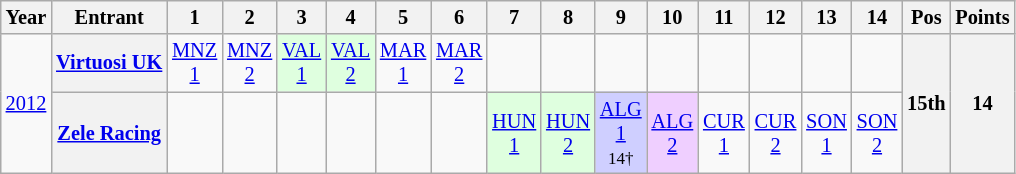<table class="wikitable" style="text-align:center; font-size:85%">
<tr>
<th>Year</th>
<th>Entrant</th>
<th>1</th>
<th>2</th>
<th>3</th>
<th>4</th>
<th>5</th>
<th>6</th>
<th>7</th>
<th>8</th>
<th>9</th>
<th>10</th>
<th>11</th>
<th>12</th>
<th>13</th>
<th>14</th>
<th>Pos</th>
<th>Points</th>
</tr>
<tr>
<td rowspan=2><a href='#'>2012</a></td>
<th nowrap><a href='#'>Virtuosi UK</a></th>
<td><a href='#'>MNZ<br>1</a></td>
<td><a href='#'>MNZ<br>2</a></td>
<td style="background:#DFFFDF;"><a href='#'>VAL<br>1</a><br></td>
<td style="background:#DFFFDF;"><a href='#'>VAL<br>2</a><br></td>
<td><a href='#'>MAR<br>1</a></td>
<td><a href='#'>MAR<br>2</a></td>
<td></td>
<td></td>
<td></td>
<td></td>
<td></td>
<td></td>
<td></td>
<td></td>
<th rowspan=2>15th</th>
<th rowspan=2>14</th>
</tr>
<tr>
<th nowrap><a href='#'>Zele Racing</a></th>
<td></td>
<td></td>
<td></td>
<td></td>
<td></td>
<td></td>
<td style="background:#DFFFDF;"><a href='#'>HUN<br>1</a><br></td>
<td style="background:#DFFFDF;"><a href='#'>HUN<br>2</a><br></td>
<td style="background:#CFCFFF;"><a href='#'>ALG<br>1</a><br><small>14†</small></td>
<td style="background:#EFCFFF;"><a href='#'>ALG<br>2</a><br></td>
<td><a href='#'>CUR<br>1</a></td>
<td><a href='#'>CUR<br>2</a></td>
<td><a href='#'>SON<br>1</a></td>
<td><a href='#'>SON<br>2</a></td>
</tr>
</table>
